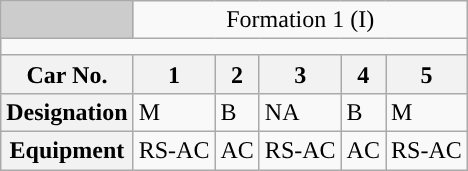<table class="wikitable">
<tr>
<td style="background-color:#ccc;"> </td>
<td colspan="5" style="text-align:center;">Formation 1 (I)</td>
</tr>
<tr style="line-height: 3.3px; background-color:#">
<td colspan="6" style="padding:0; border:0;"> </td>
</tr>
<tr style="line-height: 6.7px; background-color:#">
<td colspan="6" style="padding:0; border:0;"> </td>
</tr>
<tr>
<th>Car No.</th>
<th>1</th>
<th>2</th>
<th>3</th>
<th>4</th>
<th>5</th>
</tr>
<tr>
<th>Designation</th>
<td>M</td>
<td>B</td>
<td>NA</td>
<td>B</td>
<td>M</td>
</tr>
<tr>
<th>Equipment</th>
<td>RS-AC</td>
<td>AC</td>
<td>RS-AC</td>
<td>AC</td>
<td>RS-AC</td>
</tr>
</table>
